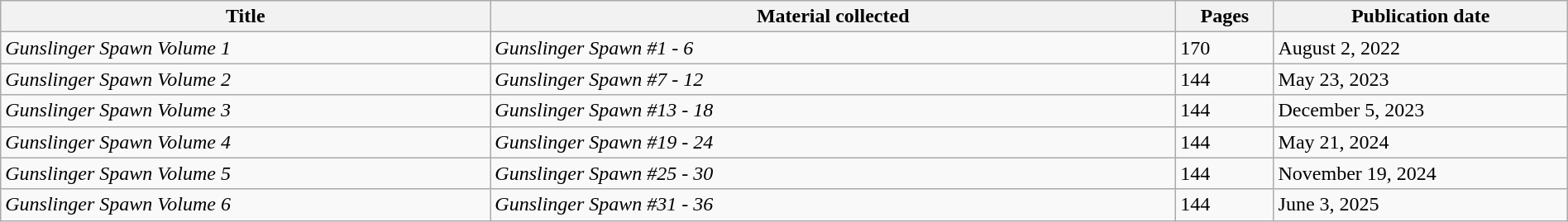<table class="wikitable" style="width:100%;">
<tr>
<th style="width:25%;">Title</th>
<th style="width:35%;">Material collected</th>
<th style="width:5%;">Pages</th>
<th style="width:15%;">Publication date</th>
</tr>
<tr>
<td><em>Gunslinger Spawn Volume 1</em></td>
<td><em>Gunslinger Spawn #1 - 6</em></td>
<td>170</td>
<td>August 2, 2022</td>
</tr>
<tr>
<td><em>Gunslinger Spawn Volume 2</em></td>
<td><em>Gunslinger Spawn #7 - 12</em></td>
<td>144</td>
<td>May 23, 2023</td>
</tr>
<tr>
<td><em>Gunslinger Spawn Volume 3</em></td>
<td><em>Gunslinger Spawn #13 - 18</em></td>
<td>144</td>
<td>December 5, 2023</td>
</tr>
<tr>
<td><em>Gunslinger Spawn Volume 4</em></td>
<td><em>Gunslinger Spawn #19 - 24</em></td>
<td>144</td>
<td>May 21, 2024</td>
</tr>
<tr>
<td><em>Gunslinger Spawn Volume 5</em></td>
<td><em>Gunslinger Spawn #25 - 30</em></td>
<td>144</td>
<td>November 19, 2024</td>
</tr>
<tr>
<td><em>Gunslinger Spawn Volume 6</em></td>
<td><em>Gunslinger Spawn #31 - 36</em></td>
<td>144</td>
<td>June 3, 2025</td>
</tr>
</table>
